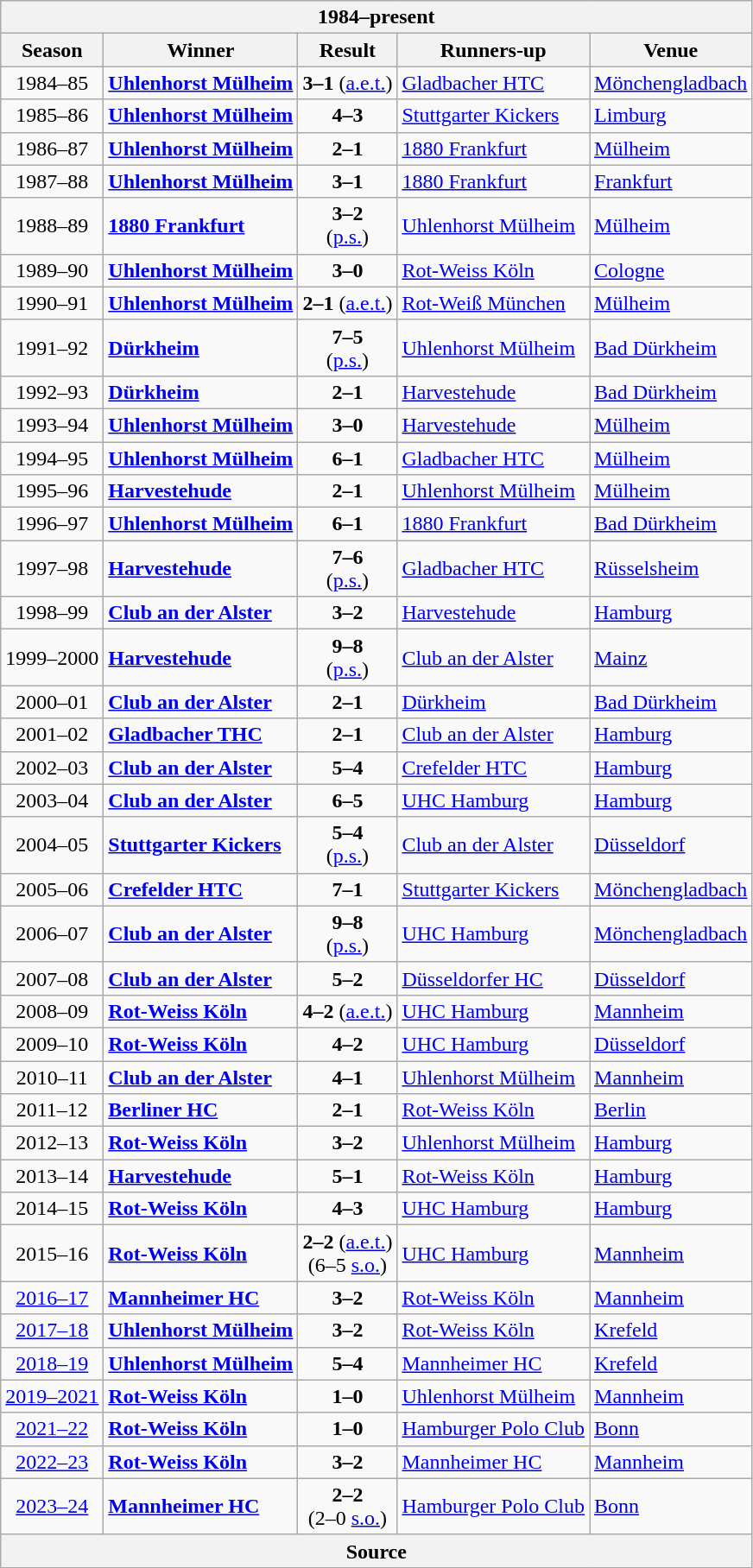<table class=wikitable>
<tr>
<th colspan=5>1984–present</th>
</tr>
<tr>
<th>Season</th>
<th>Winner</th>
<th>Result</th>
<th>Runners-up</th>
<th>Venue</th>
</tr>
<tr>
<td align=center>1984–85</td>
<td><strong><a href='#'>Uhlenhorst Mülheim</a></strong></td>
<td align=center><strong>3–1</strong> (<a href='#'>a.e.t.</a>)</td>
<td><a href='#'>Gladbacher HTC</a></td>
<td><a href='#'>Mönchengladbach</a></td>
</tr>
<tr>
<td align=center>1985–86</td>
<td><strong><a href='#'>Uhlenhorst Mülheim</a></strong></td>
<td align=center><strong>4–3</strong></td>
<td><a href='#'>Stuttgarter Kickers</a></td>
<td><a href='#'>Limburg</a></td>
</tr>
<tr>
<td align=center>1986–87</td>
<td><strong><a href='#'>Uhlenhorst Mülheim</a></strong></td>
<td align=center><strong>2–1</strong></td>
<td><a href='#'>1880 Frankfurt</a></td>
<td><a href='#'>Mülheim</a></td>
</tr>
<tr>
<td align=center>1987–88</td>
<td><strong><a href='#'>Uhlenhorst Mülheim</a></strong></td>
<td align=center><strong>3–1</strong></td>
<td><a href='#'>1880 Frankfurt</a></td>
<td><a href='#'>Frankfurt</a></td>
</tr>
<tr>
<td align=center>1988–89</td>
<td><strong><a href='#'>1880 Frankfurt</a></strong></td>
<td align=center><strong>3–2</strong><br>(<a href='#'>p.s.</a>)</td>
<td><a href='#'>Uhlenhorst Mülheim</a></td>
<td><a href='#'>Mülheim</a></td>
</tr>
<tr>
<td align=center>1989–90</td>
<td><strong><a href='#'>Uhlenhorst Mülheim</a></strong></td>
<td align=center><strong>3–0</strong></td>
<td><a href='#'>Rot-Weiss Köln</a></td>
<td><a href='#'>Cologne</a></td>
</tr>
<tr>
<td align=center>1990–91</td>
<td><strong><a href='#'>Uhlenhorst Mülheim</a></strong></td>
<td align=center><strong>2–1</strong> (<a href='#'>a.e.t.</a>)</td>
<td><a href='#'>Rot-Weiß München</a></td>
<td><a href='#'>Mülheim</a></td>
</tr>
<tr>
<td align=center>1991–92</td>
<td><strong><a href='#'>Dürkheim</a></strong></td>
<td align=center><strong>7–5</strong><br>(<a href='#'>p.s.</a>)</td>
<td><a href='#'>Uhlenhorst Mülheim</a></td>
<td><a href='#'>Bad Dürkheim</a></td>
</tr>
<tr>
<td align=center>1992–93</td>
<td><strong><a href='#'>Dürkheim</a></strong></td>
<td align=center><strong>2–1</strong></td>
<td><a href='#'>Harvestehude</a></td>
<td><a href='#'>Bad Dürkheim</a></td>
</tr>
<tr>
<td align=center>1993–94</td>
<td><strong><a href='#'>Uhlenhorst Mülheim</a></strong></td>
<td align=center><strong>3–0</strong></td>
<td><a href='#'>Harvestehude</a></td>
<td><a href='#'>Mülheim</a></td>
</tr>
<tr>
<td align=center>1994–95</td>
<td><strong><a href='#'>Uhlenhorst Mülheim</a></strong></td>
<td align=center><strong>6–1</strong></td>
<td><a href='#'>Gladbacher HTC</a></td>
<td><a href='#'>Mülheim</a></td>
</tr>
<tr>
<td align=center>1995–96</td>
<td><strong><a href='#'>Harvestehude</a></strong></td>
<td align=center><strong>2–1</strong></td>
<td><a href='#'>Uhlenhorst Mülheim</a></td>
<td><a href='#'>Mülheim</a></td>
</tr>
<tr>
<td align=center>1996–97</td>
<td><strong><a href='#'>Uhlenhorst Mülheim</a></strong></td>
<td align=center><strong>6–1</strong></td>
<td><a href='#'>1880 Frankfurt</a></td>
<td><a href='#'>Bad Dürkheim</a></td>
</tr>
<tr>
<td align=center>1997–98</td>
<td><strong><a href='#'>Harvestehude</a></strong></td>
<td align=center><strong>7–6</strong><br>(<a href='#'>p.s.</a>)</td>
<td><a href='#'>Gladbacher HTC</a></td>
<td><a href='#'>Rüsselsheim</a></td>
</tr>
<tr>
<td align=center>1998–99</td>
<td><strong><a href='#'>Club an der Alster</a></strong></td>
<td align=center><strong>3–2</strong></td>
<td><a href='#'>Harvestehude</a></td>
<td><a href='#'>Hamburg</a></td>
</tr>
<tr>
<td align=center>1999–2000</td>
<td><strong><a href='#'>Harvestehude</a></strong></td>
<td align=center><strong>9–8</strong><br>(<a href='#'>p.s.</a>)</td>
<td><a href='#'>Club an der Alster</a></td>
<td><a href='#'>Mainz</a></td>
</tr>
<tr>
<td align=center>2000–01</td>
<td><strong><a href='#'>Club an der Alster</a></strong></td>
<td align=center><strong>2–1</strong></td>
<td><a href='#'>Dürkheim</a></td>
<td><a href='#'>Bad Dürkheim</a></td>
</tr>
<tr>
<td align=center>2001–02</td>
<td><strong><a href='#'>Gladbacher THC</a></strong></td>
<td align=center><strong>2–1</strong></td>
<td><a href='#'>Club an der Alster</a></td>
<td><a href='#'>Hamburg</a></td>
</tr>
<tr>
<td align=center>2002–03</td>
<td><strong><a href='#'>Club an der Alster</a></strong></td>
<td align=center><strong>5–4</strong></td>
<td><a href='#'>Crefelder HTC</a></td>
<td><a href='#'>Hamburg</a></td>
</tr>
<tr>
<td align=center>2003–04</td>
<td><strong><a href='#'>Club an der Alster</a></strong></td>
<td align=center><strong>6–5</strong></td>
<td><a href='#'>UHC Hamburg</a></td>
<td><a href='#'>Hamburg</a></td>
</tr>
<tr>
<td align=center>2004–05</td>
<td><strong><a href='#'>Stuttgarter Kickers</a></strong></td>
<td align=center><strong>5–4</strong><br>(<a href='#'>p.s.</a>)</td>
<td><a href='#'>Club an der Alster</a></td>
<td><a href='#'>Düsseldorf</a></td>
</tr>
<tr>
<td align=center>2005–06</td>
<td><strong><a href='#'>Crefelder HTC</a></strong></td>
<td align=center><strong>7–1</strong></td>
<td><a href='#'>Stuttgarter Kickers</a></td>
<td><a href='#'>Mönchengladbach</a></td>
</tr>
<tr>
<td align=center>2006–07</td>
<td><strong><a href='#'>Club an der Alster</a></strong></td>
<td align=center><strong>9–8</strong><br>(<a href='#'>p.s.</a>)</td>
<td><a href='#'>UHC Hamburg</a></td>
<td><a href='#'>Mönchengladbach</a></td>
</tr>
<tr>
<td align=center>2007–08</td>
<td><strong><a href='#'>Club an der Alster</a></strong></td>
<td align=center><strong>5–2</strong></td>
<td><a href='#'>Düsseldorfer HC</a></td>
<td><a href='#'>Düsseldorf</a></td>
</tr>
<tr>
<td align=center>2008–09</td>
<td><strong><a href='#'>Rot-Weiss Köln</a></strong></td>
<td align=center><strong>4–2</strong> (<a href='#'>a.e.t.</a>)</td>
<td><a href='#'>UHC Hamburg</a></td>
<td><a href='#'>Mannheim</a></td>
</tr>
<tr>
<td align=center>2009–10</td>
<td><strong><a href='#'>Rot-Weiss Köln</a></strong></td>
<td align=center><strong>4–2</strong></td>
<td><a href='#'>UHC Hamburg</a></td>
<td><a href='#'>Düsseldorf</a></td>
</tr>
<tr>
<td align=center>2010–11</td>
<td><strong><a href='#'>Club an der Alster</a></strong></td>
<td align=center><strong>4–1</strong></td>
<td><a href='#'>Uhlenhorst Mülheim</a></td>
<td><a href='#'>Mannheim</a></td>
</tr>
<tr>
<td align=center>2011–12</td>
<td><strong><a href='#'>Berliner HC</a></strong></td>
<td align=center><strong>2–1</strong></td>
<td><a href='#'>Rot-Weiss Köln</a></td>
<td><a href='#'>Berlin</a></td>
</tr>
<tr>
<td align=center>2012–13</td>
<td><strong><a href='#'>Rot-Weiss Köln</a></strong></td>
<td align=center><strong>3–2</strong></td>
<td><a href='#'>Uhlenhorst Mülheim</a></td>
<td><a href='#'>Hamburg</a></td>
</tr>
<tr>
<td align=center>2013–14</td>
<td><strong><a href='#'>Harvestehude</a></strong></td>
<td align=center><strong>5–1</strong></td>
<td><a href='#'>Rot-Weiss Köln</a></td>
<td><a href='#'>Hamburg</a></td>
</tr>
<tr>
<td align=center>2014–15</td>
<td><strong><a href='#'>Rot-Weiss Köln</a></strong></td>
<td align=center><strong>4–3</strong></td>
<td><a href='#'>UHC Hamburg</a></td>
<td><a href='#'>Hamburg</a></td>
</tr>
<tr>
<td align=center>2015–16</td>
<td><strong><a href='#'>Rot-Weiss Köln</a></strong></td>
<td align=center><strong>2–2</strong> (<a href='#'>a.e.t.</a>)<br>(6–5 <a href='#'>s.o.</a>)</td>
<td><a href='#'>UHC Hamburg</a></td>
<td><a href='#'>Mannheim</a></td>
</tr>
<tr>
<td align=center><a href='#'>2016–17</a></td>
<td><strong><a href='#'>Mannheimer HC</a></strong></td>
<td align=center><strong>3–2</strong></td>
<td><a href='#'>Rot-Weiss Köln</a></td>
<td><a href='#'>Mannheim</a></td>
</tr>
<tr>
<td align=center><a href='#'>2017–18</a></td>
<td><strong><a href='#'>Uhlenhorst Mülheim</a></strong></td>
<td align=center><strong>3–2</strong></td>
<td><a href='#'>Rot-Weiss Köln</a></td>
<td><a href='#'>Krefeld</a></td>
</tr>
<tr>
<td align=center><a href='#'>2018–19</a></td>
<td><strong><a href='#'>Uhlenhorst Mülheim</a></strong></td>
<td align=center><strong>5–4</strong></td>
<td><a href='#'>Mannheimer HC</a></td>
<td><a href='#'>Krefeld</a></td>
</tr>
<tr>
<td align=center><a href='#'>2019–2021</a></td>
<td><strong><a href='#'>Rot-Weiss Köln</a></strong></td>
<td align=center><strong>1–0</strong></td>
<td><a href='#'>Uhlenhorst Mülheim</a></td>
<td><a href='#'>Mannheim</a></td>
</tr>
<tr>
<td align=center><a href='#'>2021–22</a></td>
<td><strong><a href='#'>Rot-Weiss Köln</a></strong></td>
<td align=center><strong>1–0</strong></td>
<td><a href='#'>Hamburger Polo Club</a></td>
<td><a href='#'>Bonn</a></td>
</tr>
<tr>
<td align=center><a href='#'>2022–23</a></td>
<td><strong><a href='#'>Rot-Weiss Köln</a></strong></td>
<td align=center><strong>3–2</strong></td>
<td><a href='#'>Mannheimer HC</a></td>
<td><a href='#'>Mannheim</a></td>
</tr>
<tr>
<td align=center><a href='#'>2023–24</a></td>
<td><strong><a href='#'>Mannheimer HC</a></strong></td>
<td align=center><strong>2–2</strong><br>(2–0 <a href='#'>s.o.</a>)</td>
<td><a href='#'>Hamburger Polo Club</a></td>
<td><a href='#'>Bonn</a></td>
</tr>
<tr>
<th colspan=5>Source</th>
</tr>
</table>
